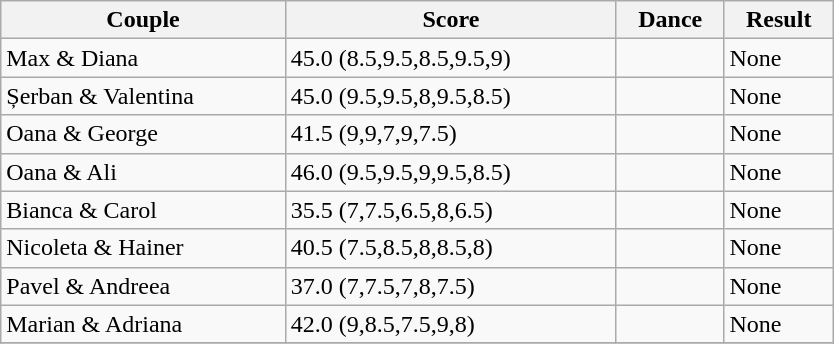<table class="wikitable" style="width:44%;">
<tr>
<th>Couple</th>
<th>Score</th>
<th>Dance</th>
<th>Result</th>
</tr>
<tr>
<td>Max & Diana</td>
<td>45.0 (8.5,9.5,8.5,9.5,9)</td>
<td></td>
<td>None</td>
</tr>
<tr>
<td>Șerban & Valentina</td>
<td>45.0 (9.5,9.5,8,9.5,8.5)</td>
<td></td>
<td>None</td>
</tr>
<tr>
<td>Oana & George</td>
<td>41.5 (9,9,7,9,7.5)</td>
<td></td>
<td>None</td>
</tr>
<tr>
<td>Oana & Ali</td>
<td>46.0 (9.5,9.5,9,9.5,8.5)</td>
<td></td>
<td>None</td>
</tr>
<tr>
<td>Bianca & Carol</td>
<td>35.5 (7,7.5,6.5,8,6.5)</td>
<td></td>
<td>None</td>
</tr>
<tr>
<td>Nicoleta & Hainer</td>
<td>40.5 (7.5,8.5,8,8.5,8)</td>
<td></td>
<td>None</td>
</tr>
<tr>
<td>Pavel & Andreea</td>
<td>37.0 (7,7.5,7,8,7.5)</td>
<td></td>
<td>None</td>
</tr>
<tr>
<td>Marian & Adriana</td>
<td>42.0 (9,8.5,7.5,9,8)</td>
<td></td>
<td>None</td>
</tr>
<tr>
</tr>
</table>
